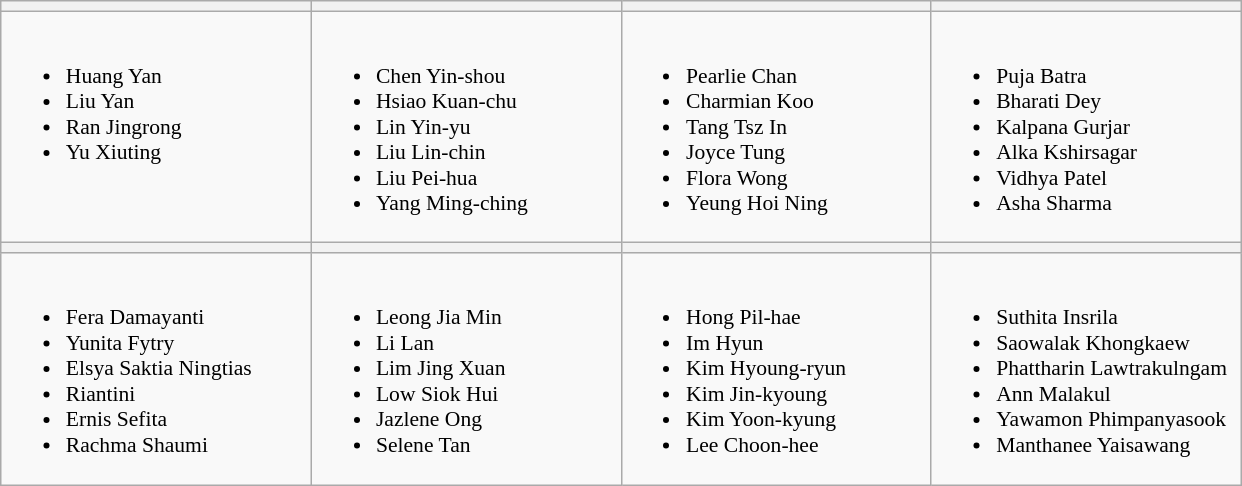<table class="wikitable" style="font-size:90%">
<tr>
<th width=200></th>
<th width=200></th>
<th width=200></th>
<th width=200></th>
</tr>
<tr>
<td valign=top><br><ul><li>Huang Yan</li><li>Liu Yan</li><li>Ran Jingrong</li><li>Yu Xiuting</li></ul></td>
<td valign=top><br><ul><li>Chen Yin-shou</li><li>Hsiao Kuan-chu</li><li>Lin Yin-yu</li><li>Liu Lin-chin</li><li>Liu Pei-hua</li><li>Yang Ming-ching</li></ul></td>
<td valign=top><br><ul><li>Pearlie Chan</li><li>Charmian Koo</li><li>Tang Tsz In</li><li>Joyce Tung</li><li>Flora Wong</li><li>Yeung Hoi Ning</li></ul></td>
<td valign=top><br><ul><li>Puja Batra</li><li>Bharati Dey</li><li>Kalpana Gurjar</li><li>Alka Kshirsagar</li><li>Vidhya Patel</li><li>Asha Sharma</li></ul></td>
</tr>
<tr>
<th></th>
<th></th>
<th></th>
<th></th>
</tr>
<tr>
<td valign=top><br><ul><li>Fera Damayanti</li><li>Yunita Fytry</li><li>Elsya Saktia Ningtias</li><li>Riantini</li><li>Ernis Sefita</li><li>Rachma Shaumi</li></ul></td>
<td valign=top><br><ul><li>Leong Jia Min</li><li>Li Lan</li><li>Lim Jing Xuan</li><li>Low Siok Hui</li><li>Jazlene Ong</li><li>Selene Tan</li></ul></td>
<td valign=top><br><ul><li>Hong Pil-hae</li><li>Im Hyun</li><li>Kim Hyoung-ryun</li><li>Kim Jin-kyoung</li><li>Kim Yoon-kyung</li><li>Lee Choon-hee</li></ul></td>
<td valign=top><br><ul><li>Suthita Insrila</li><li>Saowalak Khongkaew</li><li>Phattharin Lawtrakulngam</li><li>Ann Malakul</li><li>Yawamon Phimpanyasook</li><li>Manthanee Yaisawang</li></ul></td>
</tr>
</table>
